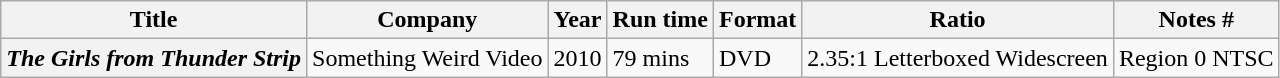<table class="wikitable plainrowheaders sortable">
<tr>
<th scope="col">Title</th>
<th scope="col">Company</th>
<th scope="col">Year</th>
<th scope="col">Run time</th>
<th scope="col">Format</th>
<th scope="col">Ratio</th>
<th scope="col" class="unsortable">Notes #</th>
</tr>
<tr>
<th scope="row"><em>The Girls from Thunder Strip</em></th>
<td>Something Weird Video</td>
<td>2010</td>
<td>79 mins</td>
<td>DVD</td>
<td>2.35:1 Letterboxed Widescreen</td>
<td>Region 0 NTSC</td>
</tr>
</table>
